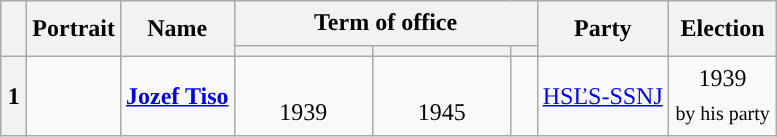<table class="wikitable" style="line-height:1.4em; text-align:center; border:1px #aaf solid;">
<tr>
<th rowspan="2" width="10"></th>
<th rowspan="2">Portrait</th>
<th rowspan="2">Name<br></th>
<th colspan="3">Term of office</th>
<th rowspan="2">Party</th>
<th rowspan="2" width="65">Election</th>
</tr>
<tr>
<th width="85"></th>
<th width="85"></th>
<th width="10"></th>
</tr>
<tr>
<th style="background: "><strong>1</strong></th>
<td></td>
<td><strong><a href='#'>Jozef Tiso</a></strong><br></td>
<td class="nowrap"><br>1939</td>
<td class="nowrap"><br>1945</td>
<td></td>
<td><a href='#'>HSĽS-SSNJ</a></td>
<td>1939<br><small>by his party</small></td>
</tr>
</table>
